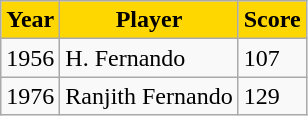<table class="wikitable collapsible">
<tr>
<th style="text-align: middle; background: gold;"><span>Year</span></th>
<th style="text-align: middle; background: gold;"><span>Player</span></th>
<th style="text-align: middle; background: gold;"><span>Score</span></th>
</tr>
<tr>
<td>1956</td>
<td>H. Fernando</td>
<td>107</td>
</tr>
<tr>
<td>1976</td>
<td>Ranjith Fernando</td>
<td>129</td>
</tr>
</table>
